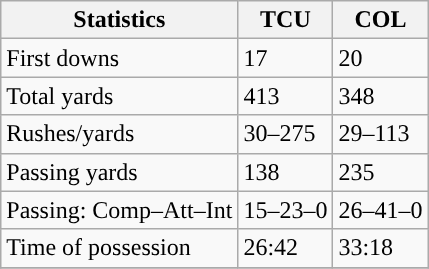<table class="wikitable" style="float: left;">
<tr>
<th>Statistics</th>
<th>TCU</th>
<th>COL</th>
</tr>
<tr>
<td>First downs</td>
<td>17</td>
<td>20</td>
</tr>
<tr>
<td>Total yards</td>
<td>413</td>
<td>348</td>
</tr>
<tr>
<td>Rushes/yards</td>
<td>30–275</td>
<td>29–113</td>
</tr>
<tr>
<td>Passing yards</td>
<td>138</td>
<td>235</td>
</tr>
<tr>
<td>Passing: Comp–Att–Int</td>
<td>15–23–0</td>
<td>26–41–0</td>
</tr>
<tr>
<td>Time of possession</td>
<td>26:42</td>
<td>33:18</td>
</tr>
<tr>
</tr>
</table>
